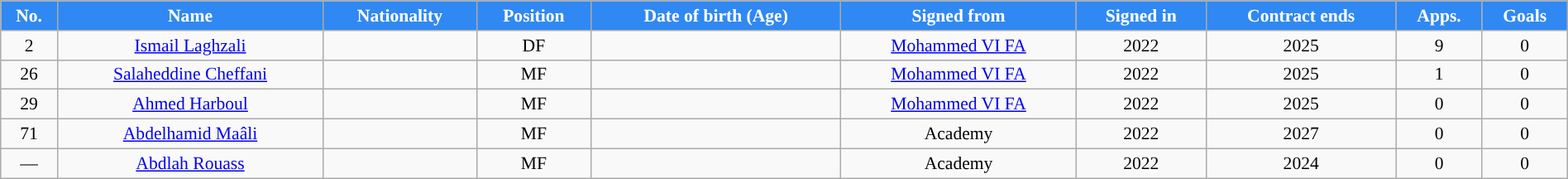<table class="wikitable sortable"  style="text-align:center; font-size:90%; width:100%;">
<tr>
<th style="background:#3088f2; color:#ffffff; ">No.</th>
<th style="background:#3088f2; color:#ffffff; ">Name</th>
<th style="background:#3088f2; color:#ffffff; ">Nationality</th>
<th style="background:#3088f2; color:#ffffff; ">Position</th>
<th style="background:#3088f2; color:#ffffff; ">Date of birth (Age)</th>
<th style="background:#3088f2; color:#ffffff; ">Signed from</th>
<th style="background:#3088f2; color:#ffffff; ">Signed in</th>
<th style="background:#3088f2; color:#ffffff; ">Contract ends</th>
<th style="background:#3088f2; color:#ffffff; ">Apps.</th>
<th style="background:#3088f2; color:#ffffff; ">Goals</th>
</tr>
<tr>
<td>2</td>
<td><a href='#'>Ismail Laghzali</a></td>
<td></td>
<td>DF</td>
<td></td>
<td><a href='#'>Mohammed VI FA</a></td>
<td>2022 </td>
<td>2025</td>
<td>9</td>
<td>0</td>
</tr>
<tr>
<td>26</td>
<td><a href='#'>Salaheddine Cheffani</a></td>
<td></td>
<td>MF</td>
<td></td>
<td><a href='#'>Mohammed VI FA</a></td>
<td>2022 </td>
<td>2025</td>
<td>1</td>
<td>0</td>
</tr>
<tr>
<td>29</td>
<td><a href='#'>Ahmed Harboul</a></td>
<td></td>
<td>MF</td>
<td></td>
<td><a href='#'>Mohammed VI FA</a></td>
<td>2022 </td>
<td>2025</td>
<td>0</td>
<td>0</td>
</tr>
<tr>
<td>71</td>
<td><a href='#'>Abdelhamid Maâli</a></td>
<td></td>
<td>MF</td>
<td></td>
<td>Academy</td>
<td>2022 </td>
<td>2027</td>
<td>0</td>
<td>0</td>
</tr>
<tr>
<td>—</td>
<td><a href='#'>Abdlah Rouass</a></td>
<td></td>
<td>MF</td>
<td></td>
<td>Academy</td>
<td>2022</td>
<td>2024</td>
<td>0</td>
<td>0</td>
</tr>
</table>
